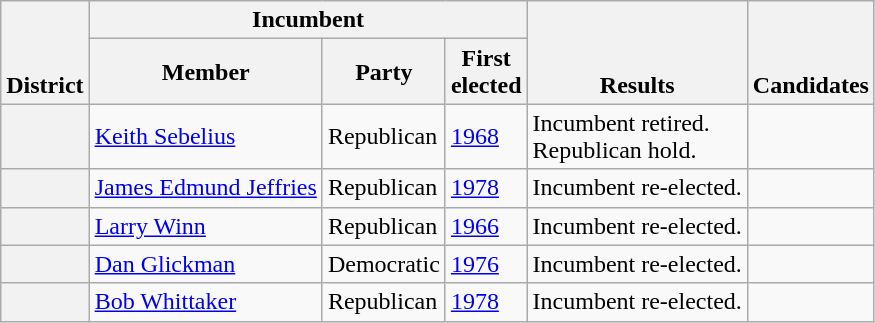<table class=wikitable>
<tr valign=bottom>
<th rowspan=2>District</th>
<th colspan=3>Incumbent</th>
<th rowspan=2>Results</th>
<th rowspan=2>Candidates</th>
</tr>
<tr>
<th>Member</th>
<th>Party</th>
<th>First<br>elected</th>
</tr>
<tr>
<th></th>
<td><a href='#'>Keith Sebelius</a></td>
<td>Republican</td>
<td><a href='#'>1968</a></td>
<td>Incumbent retired.<br>Republican hold.</td>
<td nowrap></td>
</tr>
<tr>
<th></th>
<td><a href='#'>James Edmund Jeffries</a></td>
<td>Republican</td>
<td><a href='#'>1978</a></td>
<td>Incumbent re-elected.</td>
<td nowrap></td>
</tr>
<tr>
<th></th>
<td><a href='#'>Larry Winn</a></td>
<td>Republican</td>
<td><a href='#'>1966</a></td>
<td>Incumbent re-elected.</td>
<td nowrap></td>
</tr>
<tr>
<th></th>
<td><a href='#'>Dan Glickman</a></td>
<td>Democratic</td>
<td><a href='#'>1976</a></td>
<td>Incumbent re-elected.</td>
<td nowrap></td>
</tr>
<tr>
<th></th>
<td><a href='#'>Bob Whittaker</a></td>
<td>Republican</td>
<td><a href='#'>1978</a></td>
<td>Incumbent re-elected.</td>
<td nowrap></td>
</tr>
</table>
